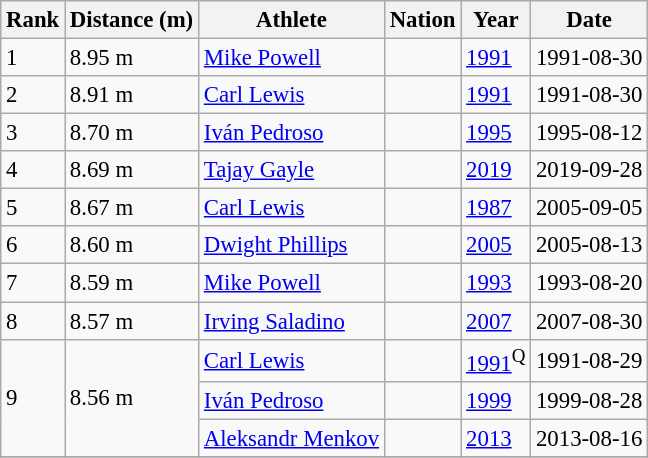<table class=wikitable style="font-size:95%">
<tr>
<th>Rank</th>
<th>Distance (m)</th>
<th>Athlete</th>
<th>Nation</th>
<th>Year</th>
<th>Date</th>
</tr>
<tr>
<td>1</td>
<td>8.95 m</td>
<td><a href='#'>Mike Powell</a></td>
<td></td>
<td><a href='#'>1991</a></td>
<td>1991-08-30</td>
</tr>
<tr>
<td>2</td>
<td>8.91 m</td>
<td><a href='#'>Carl Lewis</a></td>
<td></td>
<td><a href='#'>1991</a></td>
<td>1991-08-30</td>
</tr>
<tr>
<td>3</td>
<td>8.70 m</td>
<td><a href='#'>Iván Pedroso</a></td>
<td></td>
<td><a href='#'>1995</a></td>
<td>1995-08-12</td>
</tr>
<tr>
<td>4</td>
<td>8.69 m</td>
<td><a href='#'>Tajay Gayle</a></td>
<td></td>
<td><a href='#'>2019</a></td>
<td>2019-09-28</td>
</tr>
<tr>
<td>5</td>
<td>8.67 m</td>
<td><a href='#'>Carl Lewis</a></td>
<td></td>
<td><a href='#'>1987</a></td>
<td>2005-09-05</td>
</tr>
<tr>
<td>6</td>
<td>8.60 m</td>
<td><a href='#'>Dwight Phillips</a></td>
<td></td>
<td><a href='#'>2005</a></td>
<td>2005-08-13</td>
</tr>
<tr>
<td>7</td>
<td>8.59 m</td>
<td><a href='#'>Mike Powell</a></td>
<td></td>
<td><a href='#'>1993</a></td>
<td>1993-08-20</td>
</tr>
<tr>
<td>8</td>
<td>8.57 m</td>
<td><a href='#'>Irving Saladino</a></td>
<td></td>
<td><a href='#'>2007</a></td>
<td>2007-08-30</td>
</tr>
<tr>
<td rowspan=3>9</td>
<td rowspan=3>8.56 m</td>
<td><a href='#'>Carl Lewis</a></td>
<td></td>
<td><a href='#'>1991</a><sup>Q</sup></td>
<td>1991-08-29</td>
</tr>
<tr>
<td><a href='#'>Iván Pedroso</a></td>
<td></td>
<td><a href='#'>1999</a></td>
<td>1999-08-28</td>
</tr>
<tr>
<td><a href='#'>Aleksandr Menkov</a></td>
<td></td>
<td><a href='#'>2013</a></td>
<td>2013-08-16</td>
</tr>
<tr>
</tr>
</table>
